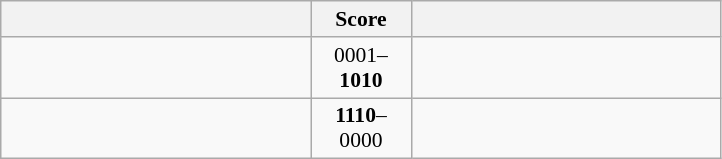<table class="wikitable" style="text-align: center; font-size:90% ">
<tr>
<th align="right" width="200"></th>
<th width="60">Score</th>
<th align="left" width="200"></th>
</tr>
<tr>
<td align="left"></td>
<td>0001–<strong>1010</strong></td>
<td align="left"><strong></strong></td>
</tr>
<tr>
<td align="left"><strong></strong></td>
<td><strong>1110</strong>–0000</td>
<td align="left"></td>
</tr>
</table>
